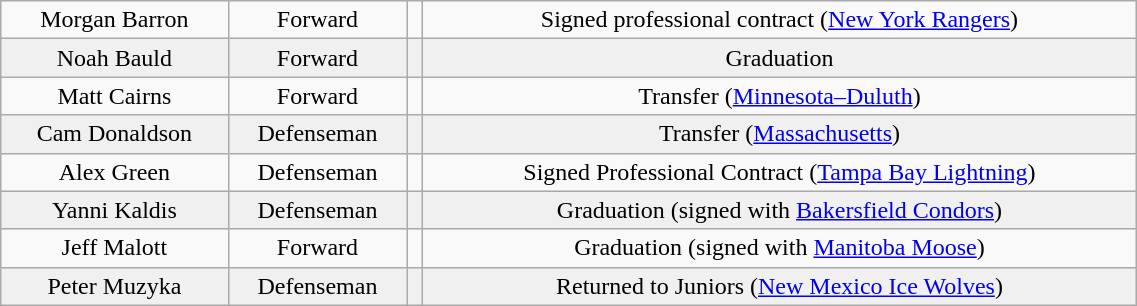<table class="wikitable" width="60%">
<tr align="center" bgcolor="">
<td>Morgan Barron</td>
<td>Forward</td>
<td></td>
<td>Signed professional contract (<a href='#'>New York Rangers</a>)</td>
</tr>
<tr align="center" bgcolor="f0f0f0">
<td>Noah Bauld</td>
<td>Forward</td>
<td></td>
<td>Graduation</td>
</tr>
<tr align="center" bgcolor="">
<td>Matt Cairns</td>
<td>Forward</td>
<td></td>
<td>Transfer (<a href='#'>Minnesota–Duluth</a>)</td>
</tr>
<tr align="center" bgcolor="f0f0f0">
<td>Cam Donaldson</td>
<td>Defenseman</td>
<td></td>
<td>Transfer (<a href='#'>Massachusetts</a>)</td>
</tr>
<tr align="center" bgcolor="">
<td>Alex Green</td>
<td>Defenseman</td>
<td></td>
<td>Signed Professional Contract (<a href='#'>Tampa Bay Lightning</a>)</td>
</tr>
<tr align="center" bgcolor="f0f0f0">
<td>Yanni Kaldis</td>
<td>Defenseman</td>
<td></td>
<td>Graduation (signed with <a href='#'>Bakersfield Condors</a>)</td>
</tr>
<tr align="center" bgcolor="">
<td>Jeff Malott</td>
<td>Forward</td>
<td></td>
<td>Graduation (signed with <a href='#'>Manitoba Moose</a>)</td>
</tr>
<tr align="center" bgcolor="f0f0f0">
<td>Peter Muzyka</td>
<td>Defenseman</td>
<td></td>
<td>Returned to Juniors (<a href='#'>New Mexico Ice Wolves</a>)</td>
</tr>
</table>
